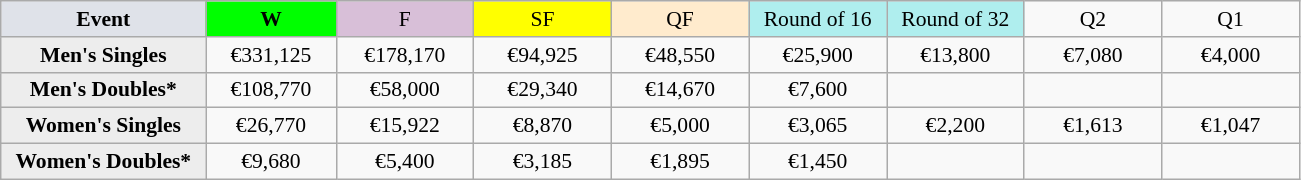<table class=wikitable style=font-size:90%;text-align:center>
<tr>
<td style="width:130px; background:#dfe2e9;"><strong>Event</strong></td>
<td style="width:80px; background:lime;"><strong>W</strong></td>
<td style="width:85px; background:thistle;">F</td>
<td style="width:85px; background:#ff0;">SF</td>
<td style="width:85px; background:#ffebcd;">QF</td>
<td style="width:85px; background:#afeeee;">Round of 16</td>
<td style="width:85px; background:#afeeee;">Round of 32</td>
<td width=85>Q2</td>
<td width=85>Q1</td>
</tr>
<tr>
<td style="background:#ededed;"><strong>Men's Singles</strong></td>
<td>€331,125</td>
<td>€178,170</td>
<td>€94,925</td>
<td>€48,550</td>
<td>€25,900</td>
<td>€13,800</td>
<td>€7,080</td>
<td>€4,000</td>
</tr>
<tr>
<td style="background:#ededed;"><strong>Men's Doubles*</strong></td>
<td>€108,770</td>
<td>€58,000</td>
<td>€29,340</td>
<td>€14,670</td>
<td>€7,600</td>
<td></td>
<td></td>
<td></td>
</tr>
<tr>
<td style="background:#ededed;"><strong>Women's Singles</strong></td>
<td>€26,770</td>
<td>€15,922</td>
<td>€8,870</td>
<td>€5,000</td>
<td>€3,065</td>
<td>€2,200</td>
<td>€1,613</td>
<td>€1,047</td>
</tr>
<tr>
<td style="background:#ededed;"><strong>Women's Doubles*</strong></td>
<td>€9,680</td>
<td>€5,400</td>
<td>€3,185</td>
<td>€1,895</td>
<td>€1,450</td>
<td></td>
<td></td>
<td></td>
</tr>
</table>
